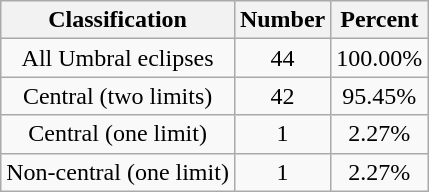<table class="wikitable sortable">
<tr align=center>
<th>Classification</th>
<th>Number</th>
<th>Percent</th>
</tr>
<tr align=center>
<td>All Umbral eclipses</td>
<td>44</td>
<td>100.00%</td>
</tr>
<tr align=center>
<td>Central (two limits)</td>
<td>42</td>
<td>95.45%</td>
</tr>
<tr align=center>
<td>Central (one limit)</td>
<td>1</td>
<td>2.27%</td>
</tr>
<tr align=center>
<td>Non-central (one limit)</td>
<td>1</td>
<td>2.27%</td>
</tr>
</table>
